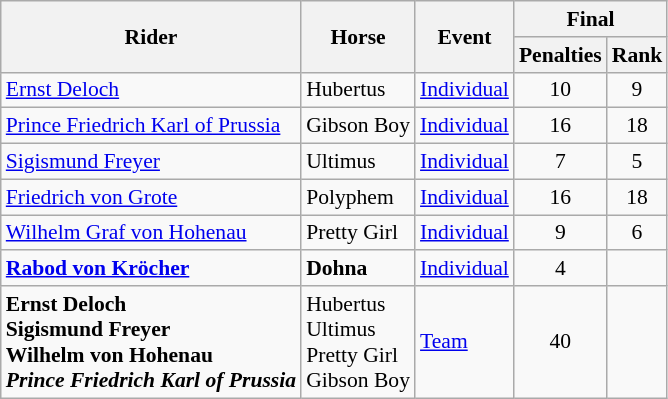<table class=wikitable style="font-size:90%">
<tr>
<th rowspan="2">Rider</th>
<th rowspan="2">Horse</th>
<th rowspan="2">Event</th>
<th colspan="2">Final</th>
</tr>
<tr>
<th>Penalties</th>
<th>Rank</th>
</tr>
<tr>
<td><a href='#'>Ernst Deloch</a></td>
<td>Hubertus</td>
<td><a href='#'>Individual</a></td>
<td align=center>10</td>
<td align=center>9</td>
</tr>
<tr>
<td><a href='#'>Prince Friedrich Karl of Prussia</a></td>
<td>Gibson Boy</td>
<td><a href='#'>Individual</a></td>
<td align=center>16</td>
<td align=center>18</td>
</tr>
<tr>
<td><a href='#'>Sigismund Freyer</a></td>
<td>Ultimus</td>
<td><a href='#'>Individual</a></td>
<td align=center>7</td>
<td align=center>5</td>
</tr>
<tr>
<td><a href='#'>Friedrich von Grote</a></td>
<td>Polyphem</td>
<td><a href='#'>Individual</a></td>
<td align=center>16</td>
<td align=center>18</td>
</tr>
<tr>
<td><a href='#'>Wilhelm Graf von Hohenau</a></td>
<td>Pretty Girl</td>
<td><a href='#'>Individual</a></td>
<td align=center>9</td>
<td align=center>6</td>
</tr>
<tr>
<td><strong><a href='#'>Rabod von Kröcher</a></strong></td>
<td><strong>Dohna</strong></td>
<td><a href='#'>Individual</a></td>
<td align=center>4</td>
<td align=center></td>
</tr>
<tr>
<td><strong>Ernst Deloch <br> Sigismund Freyer <br> Wilhelm von Hohenau <br> <em>Prince Friedrich Karl of Prussia<strong><em></td>
<td></strong>Hubertus <br> Ultimus <br> Pretty Girl <br> </em>Gibson Boy</em></strong></td>
<td><a href='#'>Team</a></td>
<td align=center>40</td>
<td align=center></td>
</tr>
</table>
